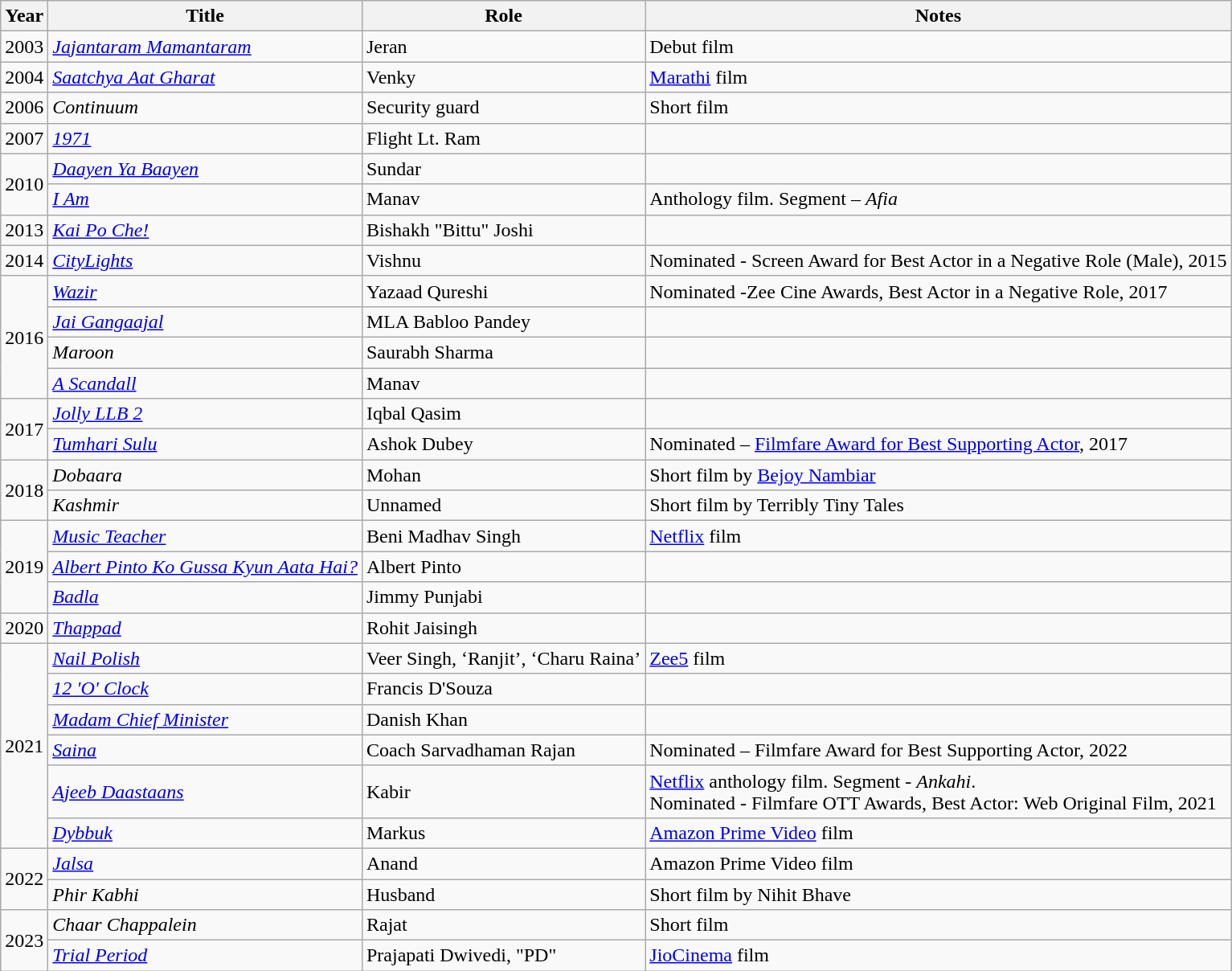<table class="wikitable sortable">
<tr>
<th>Year</th>
<th>Title</th>
<th>Role</th>
<th>Notes</th>
</tr>
<tr>
<td>2003</td>
<td><em><a href='#'>Jajantaram Mamantaram</a></em></td>
<td>Jeran</td>
<td>Debut film</td>
</tr>
<tr>
<td>2004</td>
<td><em><a href='#'>Saatchya Aat Gharat</a></em></td>
<td>Venky</td>
<td><a href='#'>Marathi</a> film</td>
</tr>
<tr>
<td>2006</td>
<td><em>Continuum</em></td>
<td>Security guard</td>
<td>Short film </td>
</tr>
<tr>
<td>2007</td>
<td><em><a href='#'>1971</a></em></td>
<td>Flight Lt. Ram</td>
<td></td>
</tr>
<tr>
<td rowspan="2">2010</td>
<td><em><a href='#'>Daayen Ya Baayen</a></em></td>
<td>Sundar</td>
<td></td>
</tr>
<tr>
<td><em><a href='#'>I Am</a></em></td>
<td>Manav</td>
<td>Anthology film. Segment – <em>Afia</em></td>
</tr>
<tr>
<td>2013</td>
<td><em><a href='#'>Kai Po Che!</a></em></td>
<td>Bishakh "Bittu" Joshi</td>
<td></td>
</tr>
<tr>
<td>2014</td>
<td><em><a href='#'>CityLights</a></em></td>
<td>Vishnu</td>
<td>Nominated - Screen Award for Best Actor in a Negative Role (Male), 2015</td>
</tr>
<tr>
<td rowspan="4">2016</td>
<td><em><a href='#'>Wazir</a></em></td>
<td>Yazaad Qureshi</td>
<td>Nominated -Zee Cine Awards, Best Actor in a Negative Role, 2017</td>
</tr>
<tr>
<td><em><a href='#'>Jai Gangaajal</a></em></td>
<td>MLA Babloo Pandey</td>
<td></td>
</tr>
<tr>
<td><em>Maroon</em></td>
<td>Saurabh Sharma</td>
<td></td>
</tr>
<tr>
<td><em><a href='#'>A Scandall</a></em></td>
<td>Manav</td>
<td></td>
</tr>
<tr>
<td rowspan="2">2017</td>
<td><em><a href='#'>Jolly LLB 2</a></em></td>
<td>Iqbal Qasim</td>
<td></td>
</tr>
<tr>
<td><em><a href='#'>Tumhari Sulu</a></em></td>
<td>Ashok Dubey</td>
<td>Nominated – <a href='#'>Filmfare Award for Best Supporting Actor</a>, 2017</td>
</tr>
<tr>
<td rowspan="2">2018</td>
<td><em>Dobaara</em></td>
<td>Mohan</td>
<td>Short film by <a href='#'>Bejoy Nambiar</a></td>
</tr>
<tr>
<td><em>Kashmir</em></td>
<td>Unnamed</td>
<td>Short film by Terribly Tiny Tales</td>
</tr>
<tr>
<td rowspan="3">2019</td>
<td><em><a href='#'>Music Teacher</a></em></td>
<td>Beni Madhav Singh</td>
<td><a href='#'>Netflix</a> film</td>
</tr>
<tr>
<td><em><a href='#'>Albert Pinto Ko Gussa Kyun Aata Hai?</a></em></td>
<td>Albert Pinto</td>
<td></td>
</tr>
<tr>
<td><em><a href='#'>Badla</a></em></td>
<td>Jimmy Punjabi</td>
<td></td>
</tr>
<tr>
<td>2020</td>
<td><em><a href='#'>Thappad</a></em></td>
<td>Rohit Jaisingh</td>
<td></td>
</tr>
<tr>
<td rowspan="6">2021</td>
<td><em><a href='#'>Nail Polish</a></em></td>
<td>Veer Singh, ‘Ranjit’, ‘Charu Raina’</td>
<td><a href='#'>Zee5</a> film</td>
</tr>
<tr>
<td><em><a href='#'>12 'O' Clock</a></em></td>
<td>Francis D'Souza</td>
<td></td>
</tr>
<tr>
<td><em><a href='#'>Madam Chief Minister</a></em></td>
<td>Danish Khan</td>
<td></td>
</tr>
<tr>
<td><em><a href='#'>Saina</a></em></td>
<td>Coach Sarvadhaman Rajan</td>
<td>Nominated – Filmfare Award for Best Supporting Actor, 2022</td>
</tr>
<tr>
<td><em><a href='#'>Ajeeb Daastaans</a></em></td>
<td>Kabir</td>
<td><a href='#'>Netflix</a> anthology film. Segment - <em>Ankahi</em>.<br> Nominated - Filmfare OTT Awards, Best Actor: Web Original Film, 2021</td>
</tr>
<tr>
<td><em><a href='#'>Dybbuk</a></em></td>
<td>Markus</td>
<td><a href='#'>Amazon Prime Video</a> film</td>
</tr>
<tr>
<td rowspan="2">2022</td>
<td><em><a href='#'>Jalsa</a></em></td>
<td>Anand</td>
<td>Amazon Prime Video film</td>
</tr>
<tr>
<td><em>Phir Kabhi</em></td>
<td>Husband</td>
<td>Short film by Nihit Bhave</td>
</tr>
<tr>
<td rowspan="2">2023</td>
<td><em>Chaar Chappalein</em></td>
<td>Rajat</td>
<td>Short film</td>
</tr>
<tr>
<td><em><a href='#'>Trial Period</a></em></td>
<td>Prajapati Dwivedi, "PD"</td>
<td><a href='#'>JioCinema</a> film </td>
</tr>
</table>
